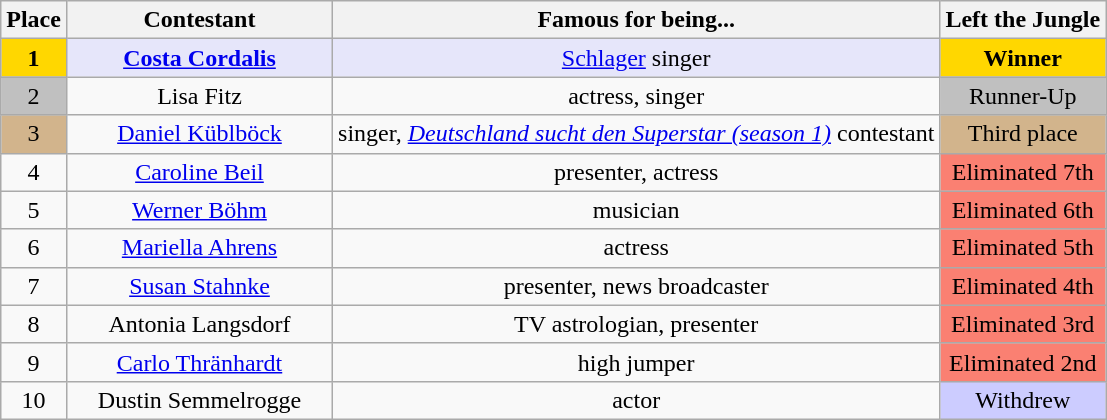<table class="wikitable zebra" center" style="text-align:center">
<tr>
<th>Place</th>
<th width="170">Contestant</th>
<th>Famous for being...</th>
<th>Left the Jungle</th>
</tr>
<tr bgcolor="lavender">
<td style="background:gold; text-align:center;"><strong>1</strong></td>
<td><strong><a href='#'>Costa Cordalis</a></strong></td>
<td><a href='#'>Schlager</a> singer</td>
<td style="background:gold; text-align:center;"><strong>Winner</strong></td>
</tr>
<tr>
<td style="background:silver; text-align:center;">2</td>
<td>Lisa Fitz</td>
<td>actress, singer</td>
<td style="background:silver; text-align:center;">Runner-Up</td>
</tr>
<tr>
<td style="background:tan; text-align:center;">3</td>
<td><a href='#'>Daniel Küblböck</a></td>
<td>singer, <em><a href='#'>Deutschland sucht den Superstar (season 1)</a></em> contestant</td>
<td style="background:tan; text-align:center;">Third place</td>
</tr>
<tr>
<td>4</td>
<td><a href='#'>Caroline Beil</a></td>
<td>presenter, actress</td>
<td style="background:salmon; text-align:center;">Eliminated 7th</td>
</tr>
<tr>
<td>5</td>
<td><a href='#'>Werner Böhm</a></td>
<td>musician</td>
<td style="background:salmon; text-align:center;">Eliminated 6th</td>
</tr>
<tr>
<td>6</td>
<td><a href='#'>Mariella Ahrens</a></td>
<td>actress</td>
<td style="background:salmon; text-align:center;">Eliminated 5th</td>
</tr>
<tr>
<td>7</td>
<td><a href='#'>Susan Stahnke</a></td>
<td>presenter, news broadcaster</td>
<td style="background:salmon; text-align:center;">Eliminated 4th</td>
</tr>
<tr>
<td>8</td>
<td>Antonia Langsdorf</td>
<td>TV astrologian, presenter</td>
<td style="background:salmon; text-align:center;">Eliminated 3rd</td>
</tr>
<tr>
<td>9</td>
<td><a href='#'>Carlo Thränhardt</a></td>
<td>high jumper</td>
<td style="background:salmon; text-align:center;">Eliminated 2nd</td>
</tr>
<tr>
<td>10</td>
<td>Dustin Semmelrogge</td>
<td>actor</td>
<td style="background:#ccf; text-align:center;">Withdrew</td>
</tr>
</table>
